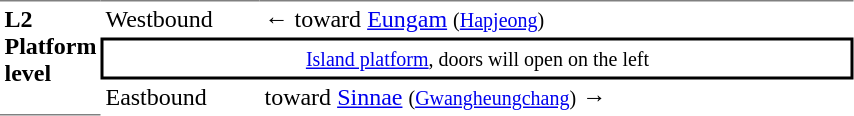<table table border=0 cellspacing=0 cellpadding=3>
<tr>
<td style="border-top:solid 1px gray;border-bottom:solid 1px gray;" width=50 rowspan=10 valign=top><strong>L2<br>Platform level</strong></td>
<td style="border-bottom:solid 0px gray;border-top:solid 1px gray;" width=100>Westbound</td>
<td style="border-bottom:solid 0px gray;border-top:solid 1px gray;" width=390>←  toward <a href='#'>Eungam</a> <small>(<a href='#'>Hapjeong</a>)</small></td>
</tr>
<tr>
<td style="border-top:solid 2px black;border-right:solid 2px black;border-left:solid 2px black;border-bottom:solid 2px black;text-align:center;" colspan=2><small><a href='#'>Island platform</a>, doors will open on the left </small></td>
</tr>
<tr>
<td>Eastbound</td>
<td>  toward <a href='#'>Sinnae</a> <small>(<a href='#'>Gwangheungchang</a>)</small> →</td>
</tr>
</table>
